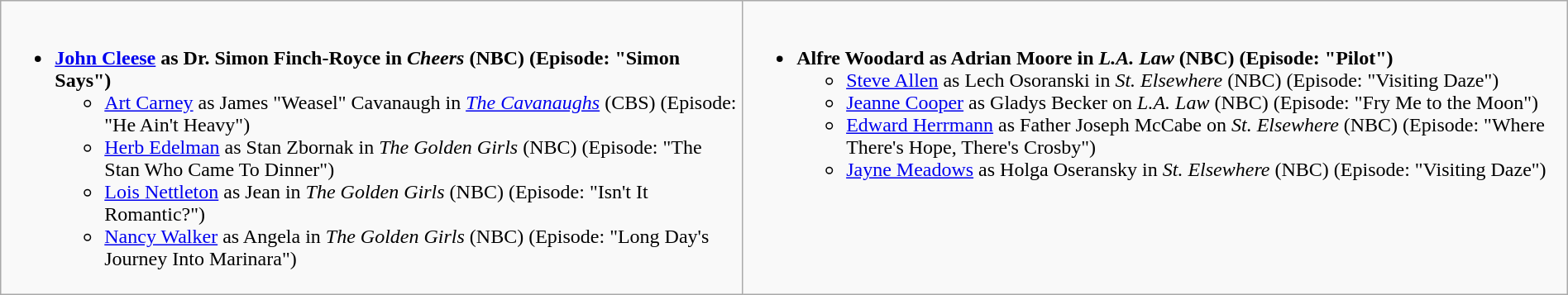<table class=wikitable width="100%">
<tr>
<td style="vertical-align:top;"><br><ul><li><strong><a href='#'>John Cleese</a> as Dr. Simon Finch-Royce in <em>Cheers</em> (NBC) (Episode: "Simon Says")</strong><ul><li><a href='#'>Art Carney</a> as James "Weasel" Cavanaugh in <em><a href='#'>The Cavanaughs</a></em> (CBS) (Episode: "He Ain't Heavy")</li><li><a href='#'>Herb Edelman</a> as Stan Zbornak in <em>The Golden Girls</em> (NBC) (Episode: "The Stan Who Came To Dinner")</li><li><a href='#'>Lois Nettleton</a> as Jean in <em>The Golden Girls</em> (NBC) (Episode: "Isn't It Romantic?")</li><li><a href='#'>Nancy Walker</a> as Angela in <em>The Golden Girls</em> (NBC) (Episode: "Long Day's Journey Into Marinara")</li></ul></li></ul></td>
<td style="vertical-align:top;"><br><ul><li><strong>Alfre Woodard as Adrian Moore in <em>L.A. Law</em> (NBC) (Episode: "Pilot")</strong><ul><li><a href='#'>Steve Allen</a> as Lech Osoranski in <em>St. Elsewhere</em> (NBC) (Episode: "Visiting Daze")</li><li><a href='#'>Jeanne Cooper</a> as Gladys Becker on <em>L.A. Law</em> (NBC) (Episode: "Fry Me to the Moon")</li><li><a href='#'>Edward Herrmann</a> as Father Joseph McCabe on <em>St. Elsewhere</em> (NBC) (Episode: "Where There's Hope, There's Crosby")</li><li><a href='#'>Jayne Meadows</a> as Holga Oseransky in <em>St. Elsewhere</em> (NBC) (Episode: "Visiting Daze")</li></ul></li></ul></td>
</tr>
</table>
